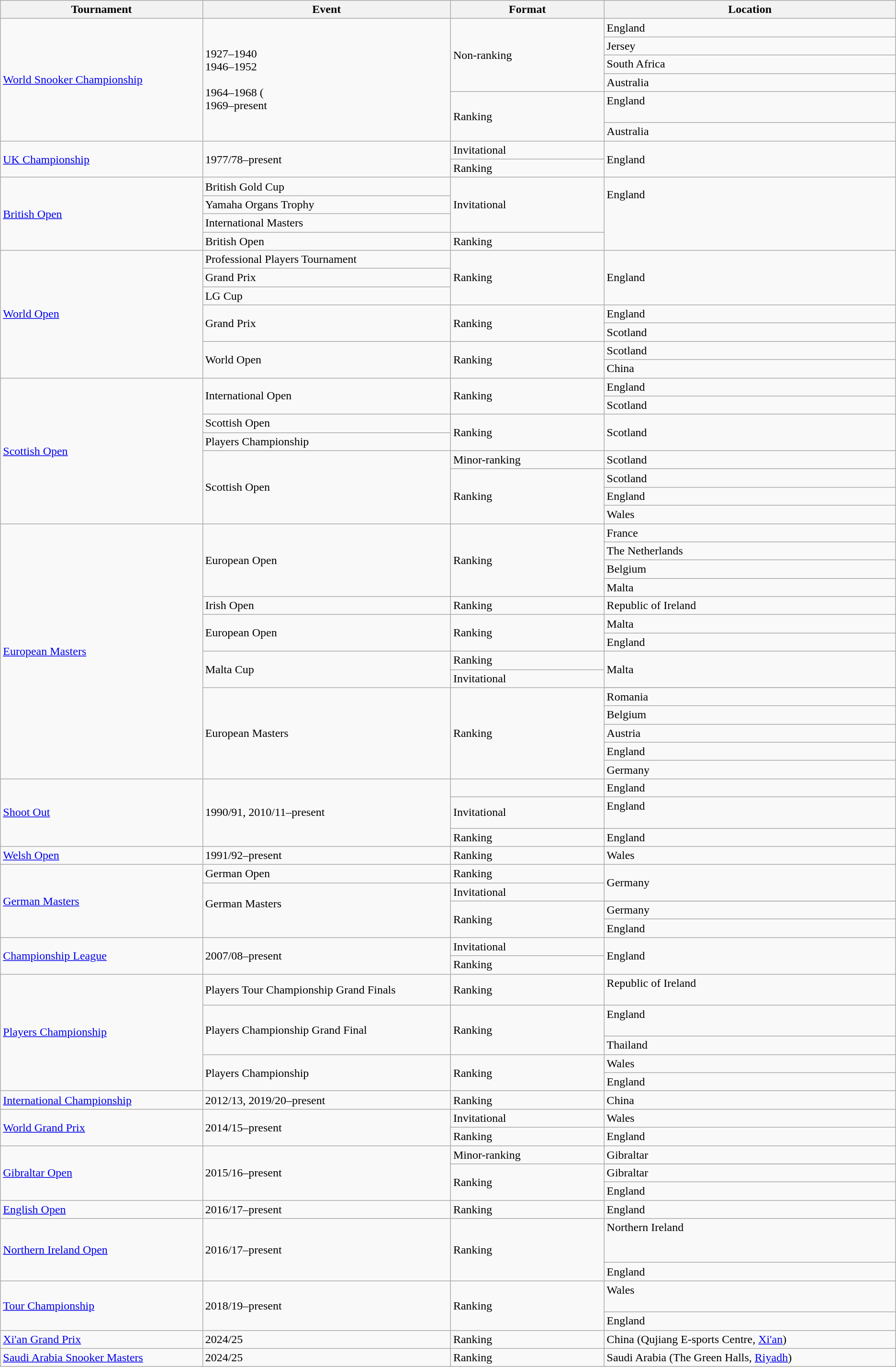<table class="wikitable">
<tr>
<th style="width:20em;">Tournament</th>
<th style="width:25em;">Event</th>
<th style="width:15em;">Format</th>
<th style="width:30em;">Location</th>
</tr>
<tr>
<td rowspan="6"><a href='#'>World Snooker Championship</a></td>
<td rowspan="6">1927–1940  <br> 1946–1952  <br>  <br> 1964–1968 ( <br> 1969–present </td>
<td rowspan="4">Non-ranking <br> </td>
<td>England <br> </td>
</tr>
<tr>
<td>Jersey <br> </td>
</tr>
<tr>
<td>South Africa <br> </td>
</tr>
<tr>
<td>Australia <br> </td>
</tr>
<tr>
<td rowspan="2">Ranking <br> </td>
<td>England <br>  <br> </td>
</tr>
<tr>
<td>Australia <br> </td>
</tr>
<tr>
<td rowspan="2"><a href='#'>UK Championship</a></td>
<td rowspan="2">1977/78–present</td>
<td>Invitational <br> </td>
<td rowspan="2">England <br> </td>
</tr>
<tr>
<td>Ranking <br> </td>
</tr>
<tr>
<td rowspan="4"><a href='#'>British Open</a></td>
<td>British Gold Cup <br> </td>
<td rowspan="3">Invitational</td>
<td rowspan="4">England <br>  <br>  <br> <br></td>
</tr>
<tr>
<td>Yamaha Organs Trophy <br> </td>
</tr>
<tr>
<td>International Masters <br> </td>
</tr>
<tr>
<td>British Open <br> </td>
<td>Ranking</td>
</tr>
<tr>
<td rowspan="7"><a href='#'>World Open</a></td>
<td>Professional Players Tournament <br> </td>
<td rowspan="3">Ranking</td>
<td rowspan="3">England <br> </td>
</tr>
<tr>
<td>Grand Prix <br> </td>
</tr>
<tr>
<td>LG Cup <br> </td>
</tr>
<tr>
<td rowspan="2">Grand Prix <br> </td>
<td rowspan="2">Ranking</td>
<td>England  <br> </td>
</tr>
<tr>
<td>Scotland <br> </td>
</tr>
<tr>
<td rowspan="2">World Open <br> </td>
<td rowspan="2">Ranking</td>
<td>Scotland <br> </td>
</tr>
<tr>
<td>China <br> </td>
</tr>
<tr>
<td rowspan="8"><a href='#'>Scottish Open</a></td>
<td rowspan="2">International Open <br> </td>
<td rowspan="2">Ranking</td>
<td>England <br> </td>
</tr>
<tr>
<td>Scotland <br> </td>
</tr>
<tr>
<td>Scottish Open <br> </td>
<td rowspan="2">Ranking</td>
<td rowspan="2">Scotland <br> </td>
</tr>
<tr>
<td>Players Championship <br> </td>
</tr>
<tr>
<td rowspan="4">Scottish Open <br> </td>
<td>Minor-ranking <br> </td>
<td>Scotland </td>
</tr>
<tr>
<td rowspan="3">Ranking <br> </td>
<td>Scotland <br> </td>
</tr>
<tr>
<td>England <br> </td>
</tr>
<tr>
<td>Wales <br> </td>
</tr>
<tr>
<td rowspan="15"><a href='#'>European Masters</a></td>
<td rowspan="4">European Open <br> </td>
<td rowspan="4">Ranking</td>
<td>France <br> </td>
</tr>
<tr>
<td>The Netherlands <br> </td>
</tr>
<tr>
<td>Belgium <br> </td>
</tr>
<tr>
<td>Malta <br> </td>
</tr>
<tr>
<td>Irish Open <br> </td>
<td>Ranking</td>
<td>Republic of Ireland </td>
</tr>
<tr>
<td rowspan="2">European Open <br> </td>
<td rowspan="2">Ranking</td>
<td>Malta <br> </td>
</tr>
<tr>
<td>England <br> </td>
</tr>
<tr>
<td rowspan="2">Malta Cup <br> </td>
<td>Ranking <br> </td>
<td rowspan="2">Malta </td>
</tr>
<tr>
<td>Invitational <br> </td>
</tr>
<tr>
<td rowspan="6">European Masters <br> </td>
<td rowspan="6">Ranking</td>
</tr>
<tr>
<td>Romania <br> </td>
</tr>
<tr>
<td>Belgium <br> </td>
</tr>
<tr>
<td>Austria <br> </td>
</tr>
<tr>
<td>England <br> </td>
</tr>
<tr>
<td>Germany <br> </td>
</tr>
<tr>
<td rowspan="3"><a href='#'>Shoot Out</a></td>
<td rowspan="3">1990/91, 2010/11–present</td>
<td> <br> </td>
<td>England </td>
</tr>
<tr>
<td>Invitational  <br> </td>
<td>England <br>  <br> </td>
</tr>
<tr>
<td>Ranking  <br> </td>
<td>England <br> </td>
</tr>
<tr>
<td><a href='#'>Welsh Open</a></td>
<td>1991/92–present</td>
<td>Ranking</td>
<td>Wales <br> </td>
</tr>
<tr>
<td rowspan="5"><a href='#'>German Masters</a></td>
<td>German Open <br> </td>
<td>Ranking</td>
<td rowspan="2">Germany <br> </td>
</tr>
<tr>
<td rowspan="4">German Masters <br>  <br> </td>
<td>Invitational <br> </td>
</tr>
<tr>
<td rowspan="3">Ranking <br> </td>
</tr>
<tr>
<td>Germany <br> </td>
</tr>
<tr>
<td>England <br> </td>
</tr>
<tr>
<td rowspan="2"><a href='#'>Championship League</a></td>
<td rowspan="2">2007/08–present</td>
<td>Invitational <br> </td>
<td rowspan="2">England <br> </td>
</tr>
<tr>
<td>Ranking <br> </td>
</tr>
<tr>
<td rowspan="5"><a href='#'>Players Championship</a></td>
<td>Players Tour Championship Grand Finals <br> </td>
<td>Ranking</td>
<td>Republic of Ireland <br>  <br> </td>
</tr>
<tr>
<td rowspan="2">Players Championship Grand Final <br> </td>
<td rowspan="2">Ranking</td>
<td>England <br>  <br> </td>
</tr>
<tr>
<td>Thailand <br> </td>
</tr>
<tr>
<td rowspan="2">Players Championship <br> </td>
<td rowspan="2">Ranking</td>
<td>Wales <br> </td>
</tr>
<tr>
<td>England <br> </td>
</tr>
<tr>
<td><a href='#'>International Championship</a></td>
<td>2012/13, 2019/20–present</td>
<td>Ranking</td>
<td>China <br> </td>
</tr>
<tr>
<td rowspan="2"><a href='#'>World Grand Prix</a></td>
<td rowspan="2">2014/15–present</td>
<td>Invitational <br> </td>
<td>Wales <br></td>
</tr>
<tr>
<td>Ranking <br> </td>
<td>England <br> </td>
</tr>
<tr>
<td rowspan="4"><a href='#'>Gibraltar Open</a></td>
<td rowspan="4">2015/16–present</td>
<td>Minor-ranking <br> </td>
<td>Gibraltar </td>
</tr>
<tr>
<td rowspan="3">Ranking <br> </td>
</tr>
<tr>
<td>Gibraltar <br> </td>
</tr>
<tr>
<td>England <br> </td>
</tr>
<tr>
<td><a href='#'>English Open</a></td>
<td>2016/17–present</td>
<td>Ranking</td>
<td>England <br> </td>
</tr>
<tr>
<td rowspan="2"><a href='#'>Northern Ireland Open</a></td>
<td rowspan="2">2016/17–present</td>
<td rowspan="2">Ranking</td>
<td>Northern Ireland <br>   <br>   <br>  </td>
</tr>
<tr>
<td>England <br> </td>
</tr>
<tr>
<td rowspan="2"><a href='#'>Tour Championship</a></td>
<td rowspan="2">2018/19–present</td>
<td rowspan="2">Ranking</td>
<td>Wales <br>  <br> </td>
</tr>
<tr>
<td>England <br> </td>
</tr>
<tr>
<td><a href='#'>Xi'an Grand Prix</a></td>
<td>2024/25</td>
<td>Ranking</td>
<td>China (Qujiang E-sports Centre, <a href='#'>Xi'an</a>)</td>
</tr>
<tr>
<td><a href='#'>Saudi Arabia Snooker Masters</a></td>
<td>2024/25</td>
<td>Ranking</td>
<td>Saudi Arabia (The Green Halls, <a href='#'>Riyadh</a>)</td>
</tr>
</table>
